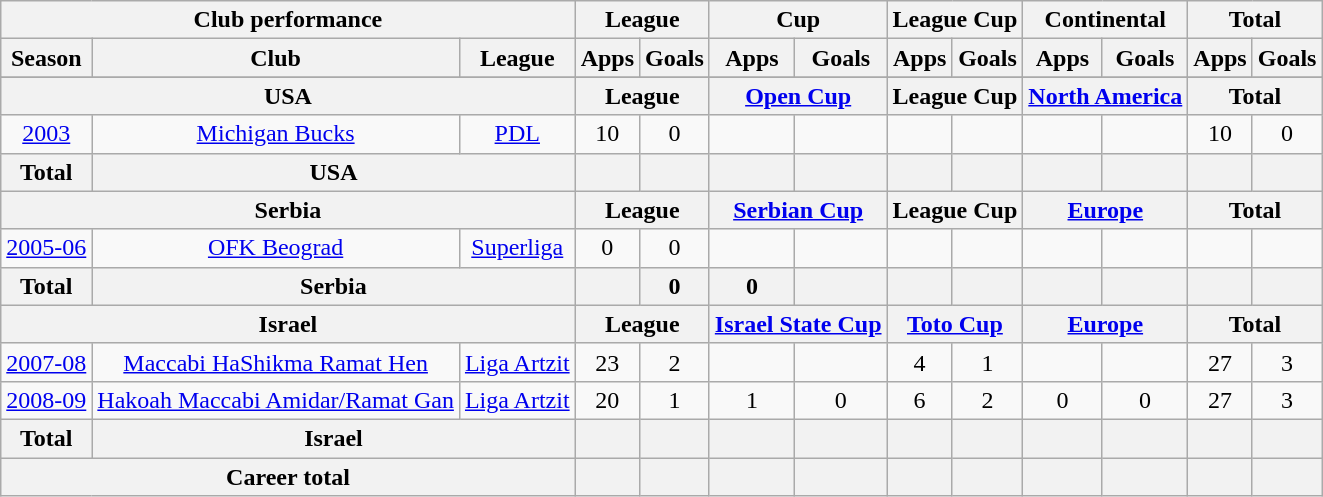<table class="wikitable" style="text-align:center">
<tr>
<th colspan=3>Club performance</th>
<th colspan=2>League</th>
<th colspan=2>Cup</th>
<th colspan=2>League Cup</th>
<th colspan=2>Continental</th>
<th colspan=2>Total</th>
</tr>
<tr>
<th>Season</th>
<th>Club</th>
<th>League</th>
<th>Apps</th>
<th>Goals</th>
<th>Apps</th>
<th>Goals</th>
<th>Apps</th>
<th>Goals</th>
<th>Apps</th>
<th>Goals</th>
<th>Apps</th>
<th>Goals</th>
</tr>
<tr>
</tr>
<tr>
<th colspan=3>USA</th>
<th colspan=2>League</th>
<th colspan=2><a href='#'>Open Cup</a></th>
<th colspan=2>League Cup</th>
<th colspan=2><a href='#'>North America</a></th>
<th colspan=2>Total</th>
</tr>
<tr>
<td><a href='#'>2003</a></td>
<td><a href='#'>Michigan Bucks</a></td>
<td><a href='#'>PDL</a></td>
<td>10</td>
<td>0</td>
<td></td>
<td></td>
<td></td>
<td></td>
<td></td>
<td></td>
<td>10</td>
<td>0</td>
</tr>
<tr>
<th rowspan=1>Total</th>
<th colspan=2>USA</th>
<th></th>
<th></th>
<th></th>
<th></th>
<th></th>
<th></th>
<th></th>
<th></th>
<th></th>
<th></th>
</tr>
<tr>
<th colspan=3>Serbia</th>
<th colspan=2>League</th>
<th colspan=2><a href='#'>Serbian Cup</a></th>
<th colspan=2>League Cup</th>
<th colspan=2><a href='#'>Europe</a></th>
<th colspan=2>Total</th>
</tr>
<tr>
<td><a href='#'>2005-06</a></td>
<td><a href='#'>OFK Beograd</a></td>
<td><a href='#'>Superliga</a></td>
<td>0</td>
<td>0</td>
<td></td>
<td></td>
<td></td>
<td></td>
<td></td>
<td></td>
<td></td>
<td></td>
</tr>
<tr>
<th rowspan=1>Total</th>
<th colspan=2>Serbia</th>
<th></th>
<th>0</th>
<th>0</th>
<th></th>
<th></th>
<th></th>
<th></th>
<th></th>
<th></th>
<th></th>
</tr>
<tr>
<th colspan=3>Israel</th>
<th colspan=2>League</th>
<th colspan=2><a href='#'>Israel State Cup</a></th>
<th colspan=2><a href='#'>Toto Cup</a></th>
<th colspan=2><a href='#'>Europe</a></th>
<th colspan=2>Total</th>
</tr>
<tr>
<td><a href='#'>2007-08</a></td>
<td><a href='#'>Maccabi HaShikma Ramat Hen</a></td>
<td><a href='#'>Liga Artzit</a></td>
<td>23</td>
<td>2</td>
<td></td>
<td></td>
<td>4</td>
<td>1</td>
<td></td>
<td></td>
<td>27</td>
<td>3</td>
</tr>
<tr>
<td><a href='#'>2008-09</a></td>
<td><a href='#'>Hakoah Maccabi Amidar/Ramat Gan</a></td>
<td><a href='#'>Liga Artzit</a></td>
<td>20</td>
<td>1</td>
<td>1</td>
<td>0</td>
<td>6</td>
<td>2</td>
<td>0</td>
<td>0</td>
<td>27</td>
<td>3</td>
</tr>
<tr>
<th rowspan=1>Total</th>
<th colspan=2>Israel</th>
<th></th>
<th></th>
<th></th>
<th></th>
<th></th>
<th></th>
<th></th>
<th></th>
<th></th>
<th></th>
</tr>
<tr>
<th colspan=3>Career total</th>
<th></th>
<th></th>
<th></th>
<th></th>
<th></th>
<th></th>
<th></th>
<th></th>
<th></th>
<th></th>
</tr>
</table>
